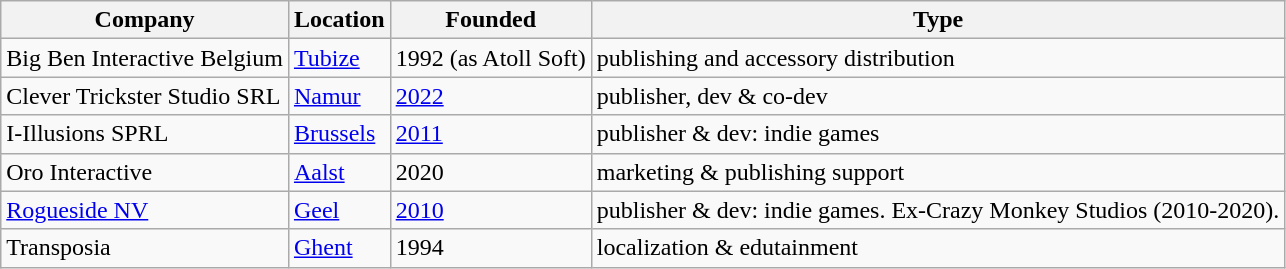<table class="wikitable">
<tr>
<th scope="col">Company</th>
<th scope="col">Location</th>
<th scope="col">Founded</th>
<th scope="col" class="unsortable">Type</th>
</tr>
<tr>
<td>Big Ben Interactive Belgium</td>
<td><a href='#'>Tubize</a></td>
<td>1992 (as Atoll Soft)</td>
<td>publishing and accessory distribution</td>
</tr>
<tr>
<td>Clever Trickster Studio SRL</td>
<td><a href='#'>Namur</a></td>
<td><a href='#'>2022</a></td>
<td>publisher, dev & co-dev</td>
</tr>
<tr>
<td>I-Illusions SPRL</td>
<td><a href='#'>Brussels</a></td>
<td><a href='#'>2011</a></td>
<td>publisher & dev: indie games</td>
</tr>
<tr>
<td>Oro Interactive</td>
<td><a href='#'>Aalst</a></td>
<td>2020</td>
<td>marketing & publishing support</td>
</tr>
<tr>
<td><a href='#'>Rogueside NV</a></td>
<td><a href='#'>Geel</a></td>
<td><a href='#'>2010</a></td>
<td>publisher & dev: indie games. Ex-Crazy Monkey Studios (2010-2020).</td>
</tr>
<tr>
<td>Transposia</td>
<td><a href='#'>Ghent</a></td>
<td>1994</td>
<td>localization & edutainment</td>
</tr>
</table>
